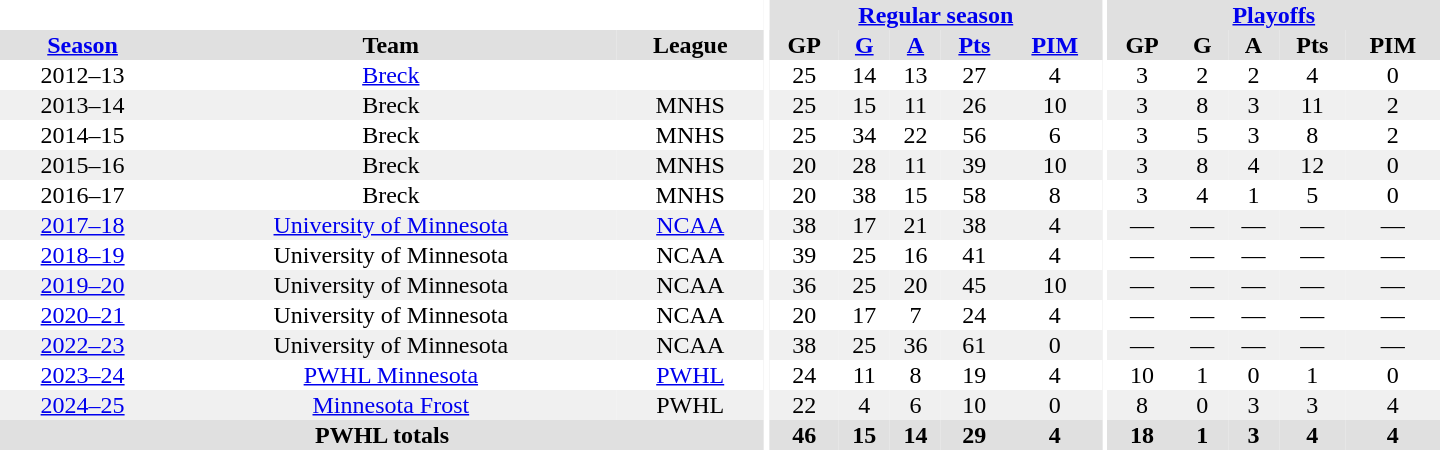<table border="0" cellpadding="1" cellspacing="0" style="text-align:center; width:60em">
<tr bgcolor="#e0e0e0">
<th colspan="3" bgcolor="#ffffff"></th>
<th rowspan="97" bgcolor="#ffffff"></th>
<th colspan="5"><a href='#'>Regular season</a></th>
<th rowspan="97" bgcolor="#ffffff"></th>
<th colspan="5"><a href='#'>Playoffs</a></th>
</tr>
<tr bgcolor="#e0e0e0">
<th><a href='#'>Season</a></th>
<th>Team</th>
<th>League</th>
<th>GP</th>
<th><a href='#'>G</a></th>
<th><a href='#'>A</a></th>
<th><a href='#'>Pts</a></th>
<th><a href='#'>PIM</a></th>
<th>GP</th>
<th>G</th>
<th>A</th>
<th>Pts</th>
<th>PIM</th>
</tr>
<tr>
<td>2012–13</td>
<td><a href='#'>Breck</a></td>
<td></td>
<td>25</td>
<td>14</td>
<td>13</td>
<td>27</td>
<td>4</td>
<td>3</td>
<td>2</td>
<td>2</td>
<td>4</td>
<td>0</td>
</tr>
<tr bgcolor="#f0f0f0">
<td>2013–14</td>
<td>Breck</td>
<td>MNHS</td>
<td>25</td>
<td>15</td>
<td>11</td>
<td>26</td>
<td>10</td>
<td>3</td>
<td>8</td>
<td>3</td>
<td>11</td>
<td>2</td>
</tr>
<tr>
<td>2014–15</td>
<td>Breck</td>
<td>MNHS</td>
<td>25</td>
<td>34</td>
<td>22</td>
<td>56</td>
<td>6</td>
<td>3</td>
<td>5</td>
<td>3</td>
<td>8</td>
<td>2</td>
</tr>
<tr bgcolor="#f0f0f0">
<td>2015–16</td>
<td>Breck</td>
<td>MNHS</td>
<td>20</td>
<td>28</td>
<td>11</td>
<td>39</td>
<td>10</td>
<td>3</td>
<td>8</td>
<td>4</td>
<td>12</td>
<td>0</td>
</tr>
<tr>
<td>2016–17</td>
<td>Breck</td>
<td>MNHS</td>
<td>20</td>
<td>38</td>
<td>15</td>
<td>58</td>
<td>8</td>
<td>3</td>
<td>4</td>
<td>1</td>
<td>5</td>
<td>0</td>
</tr>
<tr bgcolor="#f0f0f0">
<td><a href='#'>2017–18</a></td>
<td><a href='#'>University of Minnesota</a></td>
<td><a href='#'>NCAA</a></td>
<td>38</td>
<td>17</td>
<td>21</td>
<td>38</td>
<td>4</td>
<td>—</td>
<td>—</td>
<td>—</td>
<td>—</td>
<td>—</td>
</tr>
<tr>
<td><a href='#'>2018–19</a></td>
<td>University of Minnesota</td>
<td>NCAA</td>
<td>39</td>
<td>25</td>
<td>16</td>
<td>41</td>
<td>4</td>
<td>—</td>
<td>—</td>
<td>—</td>
<td>—</td>
<td>—</td>
</tr>
<tr bgcolor="#f0f0f0">
<td><a href='#'>2019–20</a></td>
<td>University of Minnesota</td>
<td>NCAA</td>
<td>36</td>
<td>25</td>
<td>20</td>
<td>45</td>
<td>10</td>
<td>—</td>
<td>—</td>
<td>—</td>
<td>—</td>
<td>—</td>
</tr>
<tr>
<td><a href='#'>2020–21</a></td>
<td>University of Minnesota</td>
<td>NCAA</td>
<td>20</td>
<td>17</td>
<td>7</td>
<td>24</td>
<td>4</td>
<td>—</td>
<td>—</td>
<td>—</td>
<td>—</td>
<td>—</td>
</tr>
<tr bgcolor="#f0f0f0">
<td><a href='#'>2022–23</a></td>
<td>University of Minnesota</td>
<td>NCAA</td>
<td>38</td>
<td>25</td>
<td>36</td>
<td>61</td>
<td>0</td>
<td>—</td>
<td>—</td>
<td>—</td>
<td>—</td>
<td>—</td>
</tr>
<tr>
<td><a href='#'>2023–24</a></td>
<td><a href='#'>PWHL Minnesota</a></td>
<td><a href='#'>PWHL</a></td>
<td>24</td>
<td>11</td>
<td>8</td>
<td>19</td>
<td>4</td>
<td>10</td>
<td>1</td>
<td>0</td>
<td>1</td>
<td>0</td>
</tr>
<tr bgcolor="#f0f0f0">
<td><a href='#'>2024–25</a></td>
<td><a href='#'>Minnesota Frost</a></td>
<td>PWHL</td>
<td>22</td>
<td>4</td>
<td>6</td>
<td>10</td>
<td>0</td>
<td>8</td>
<td>0</td>
<td>3</td>
<td>3</td>
<td>4</td>
</tr>
<tr bgcolor="#e0e0e0">
<th colspan="3">PWHL totals</th>
<th>46</th>
<th>15</th>
<th>14</th>
<th>29</th>
<th>4</th>
<th>18</th>
<th>1</th>
<th>3</th>
<th>4</th>
<th>4</th>
</tr>
</table>
